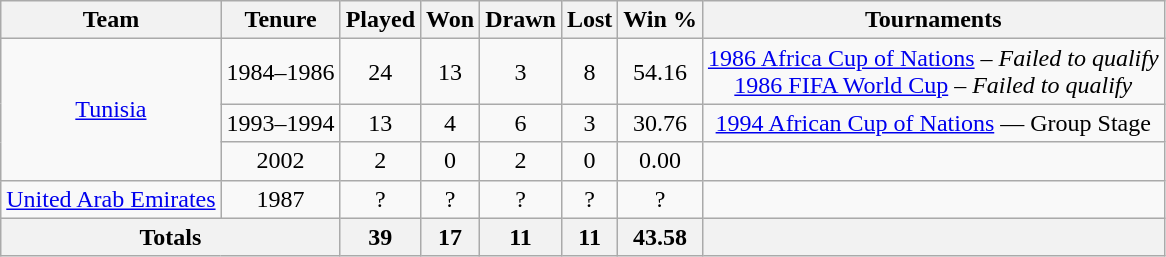<table class="wikitable sortable" style="text-align:center">
<tr>
<th class="unsortable">Team</th>
<th class="unsortable">Tenure</th>
<th>Played</th>
<th>Won</th>
<th>Drawn</th>
<th>Lost</th>
<th>Win %</th>
<th class="unsortable">Tournaments</th>
</tr>
<tr>
<td rowspan=3><a href='#'>Tunisia</a></td>
<td>1984–1986</td>
<td>24</td>
<td>13</td>
<td>3</td>
<td>8</td>
<td>54.16</td>
<td> <a href='#'>1986 Africa Cup of Nations</a> – <em>Failed to qualify</em><br> <a href='#'>1986 FIFA World Cup</a> – <em>Failed to qualify</em></td>
</tr>
<tr>
<td>1993–1994</td>
<td>13</td>
<td>4</td>
<td>6</td>
<td>3</td>
<td>30.76</td>
<td> <a href='#'>1994 African Cup of Nations</a> — Group Stage</td>
</tr>
<tr>
<td>2002</td>
<td>2</td>
<td>0</td>
<td>2</td>
<td>0</td>
<td>0.00</td>
<td></td>
</tr>
<tr>
<td><a href='#'>United Arab Emirates</a></td>
<td>1987</td>
<td>?</td>
<td>?</td>
<td>?</td>
<td>?</td>
<td>?</td>
<td></td>
</tr>
<tr class="sortbottom">
<th colspan="2">Totals</th>
<th>39</th>
<th>17</th>
<th>11</th>
<th>11</th>
<th>43.58</th>
<th></th>
</tr>
</table>
